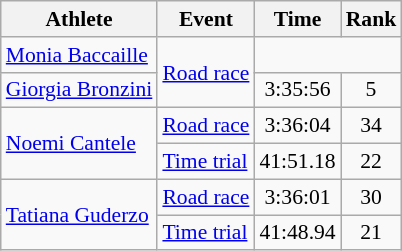<table class=wikitable style="font-size:90%">
<tr>
<th>Athlete</th>
<th>Event</th>
<th>Time</th>
<th>Rank</th>
</tr>
<tr align=center>
<td align=left><a href='#'>Monia Baccaille</a></td>
<td align=left rowspan=2><a href='#'>Road race</a></td>
<td colspan=2></td>
</tr>
<tr align=center>
<td align=left><a href='#'>Giorgia Bronzini</a></td>
<td>3:35:56</td>
<td>5</td>
</tr>
<tr align=center>
<td align=left rowspan=2><a href='#'>Noemi Cantele</a></td>
<td align=left><a href='#'>Road race</a></td>
<td>3:36:04</td>
<td>34</td>
</tr>
<tr align=center>
<td align=left><a href='#'>Time trial</a></td>
<td>41:51.18</td>
<td>22</td>
</tr>
<tr align=center>
<td align=left rowspan=2><a href='#'>Tatiana Guderzo</a></td>
<td align=left><a href='#'>Road race</a></td>
<td>3:36:01</td>
<td>30</td>
</tr>
<tr align=center>
<td align=left><a href='#'>Time trial</a></td>
<td>41:48.94</td>
<td>21</td>
</tr>
</table>
